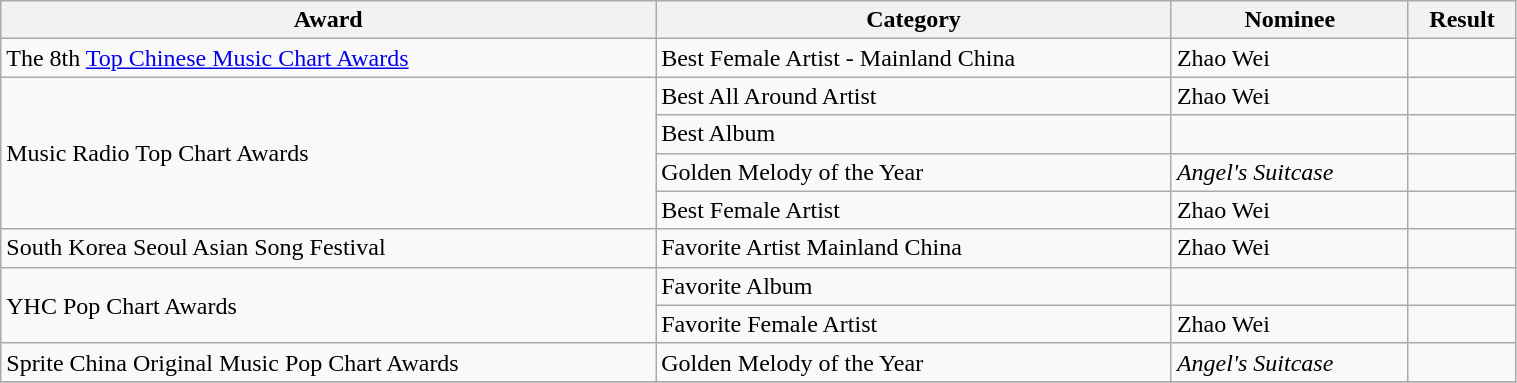<table class="wikitable" width="80%">
<tr>
<th>Award</th>
<th>Category</th>
<th>Nominee</th>
<th>Result</th>
</tr>
<tr>
<td>The 8th <a href='#'>Top Chinese Music Chart Awards</a></td>
<td>Best Female Artist - Mainland China</td>
<td>Zhao Wei</td>
<td></td>
</tr>
<tr>
<td rowspan="4">Music Radio Top Chart Awards</td>
<td>Best All Around Artist</td>
<td>Zhao Wei</td>
<td></td>
</tr>
<tr>
<td>Best Album</td>
<td></td>
<td></td>
</tr>
<tr>
<td>Golden Melody of the Year</td>
<td><em>Angel's Suitcase</em></td>
<td></td>
</tr>
<tr>
<td>Best Female Artist</td>
<td>Zhao Wei</td>
<td></td>
</tr>
<tr>
<td>South Korea Seoul Asian Song Festival</td>
<td>Favorite Artist Mainland China</td>
<td>Zhao Wei</td>
<td></td>
</tr>
<tr>
<td rowspan="2">YHC Pop Chart Awards</td>
<td>Favorite Album</td>
<td></td>
<td></td>
</tr>
<tr>
<td>Favorite Female Artist</td>
<td>Zhao Wei</td>
<td></td>
</tr>
<tr>
<td>Sprite China Original Music Pop Chart Awards</td>
<td>Golden Melody of the Year</td>
<td><em>Angel's Suitcase</em></td>
<td></td>
</tr>
<tr>
</tr>
</table>
